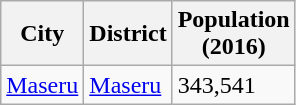<table class="wikitable sortable sticky-header col3right">
<tr>
<th>City</th>
<th>District</th>
<th>Population<br>(2016)</th>
</tr>
<tr>
<td><a href='#'>Maseru</a></td>
<td><a href='#'>Maseru</a></td>
<td>343,541</td>
</tr>
</table>
